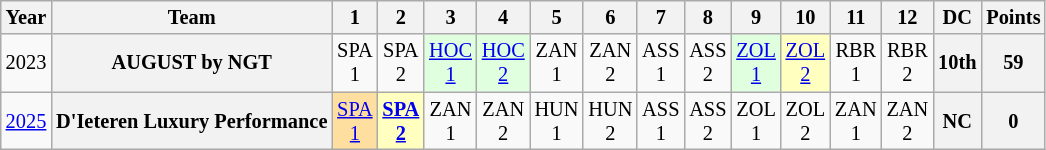<table class="wikitable" style="text-align:center; font-size:85%">
<tr>
<th>Year</th>
<th>Team</th>
<th>1</th>
<th>2</th>
<th>3</th>
<th>4</th>
<th>5</th>
<th>6</th>
<th>7</th>
<th>8</th>
<th>9</th>
<th>10</th>
<th>11</th>
<th>12</th>
<th>DC</th>
<th>Points</th>
</tr>
<tr>
<td>2023</td>
<th nowrap="">AUGUST by NGT</th>
<td>SPA<br>1</td>
<td>SPA<br>2</td>
<td style="background:#dfffdf;"><a href='#'>HOC<br>1</a><br></td>
<td style="background:#dfffdf;"><a href='#'>HOC<br>2</a><br></td>
<td>ZAN<br>1</td>
<td>ZAN<br>2</td>
<td>ASS<br>1</td>
<td>ASS<br>2</td>
<td style="background:#dfffdf;"><a href='#'>ZOL<br>1</a><br></td>
<td style="background:#ffffbf;"><a href='#'>ZOL<br>2</a><br></td>
<td>RBR<br>1</td>
<td>RBR<br>2</td>
<th>10th</th>
<th>59</th>
</tr>
<tr>
<td><a href='#'>2025</a></td>
<th nowrap="">D'Ieteren Luxury Performance</th>
<td style="background:#ffdf9f;"><a href='#'>SPA<br>1</a><br></td>
<td style="background:#ffffbf;"><strong><a href='#'>SPA<br>2</a></strong><br></td>
<td>ZAN<br>1</td>
<td>ZAN<br>2</td>
<td>HUN<br>1</td>
<td>HUN<br>2</td>
<td>ASS<br>1</td>
<td>ASS<br>2</td>
<td>ZOL<br>1</td>
<td>ZOL<br>2</td>
<td>ZAN<br>1</td>
<td>ZAN<br>2</td>
<th>NC</th>
<th>0</th>
</tr>
</table>
